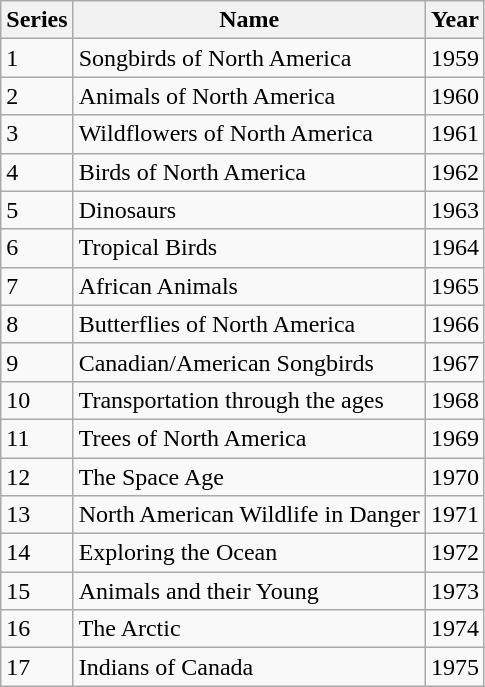<table class="wikitable">
<tr>
<th>Series</th>
<th>Name</th>
<th>Year</th>
</tr>
<tr>
<td>1</td>
<td>Songbirds of North America</td>
<td>1959</td>
</tr>
<tr>
<td>2</td>
<td>Animals of North America</td>
<td>1960</td>
</tr>
<tr>
<td>3</td>
<td>Wildflowers of North America</td>
<td>1961</td>
</tr>
<tr>
<td>4</td>
<td>Birds of North America</td>
<td>1962</td>
</tr>
<tr>
<td>5</td>
<td>Dinosaurs</td>
<td>1963</td>
</tr>
<tr>
<td>6</td>
<td>Tropical Birds</td>
<td>1964</td>
</tr>
<tr>
<td>7</td>
<td>African Animals</td>
<td>1965</td>
</tr>
<tr>
<td>8</td>
<td>Butterflies of North America</td>
<td>1966</td>
</tr>
<tr>
<td>9</td>
<td>Canadian/American Songbirds</td>
<td>1967</td>
</tr>
<tr>
<td>10</td>
<td>Transportation through the ages</td>
<td>1968</td>
</tr>
<tr>
<td>11</td>
<td>Trees of North America</td>
<td>1969</td>
</tr>
<tr>
<td>12</td>
<td>The Space Age</td>
<td>1970</td>
</tr>
<tr>
<td>13</td>
<td>North American Wildlife in Danger</td>
<td>1971</td>
</tr>
<tr>
<td>14</td>
<td>Exploring the Ocean</td>
<td>1972</td>
</tr>
<tr>
<td>15</td>
<td>Animals and their Young</td>
<td>1973</td>
</tr>
<tr>
<td>16</td>
<td>The Arctic</td>
<td>1974</td>
</tr>
<tr>
<td>17</td>
<td>Indians of Canada</td>
<td>1975</td>
</tr>
</table>
